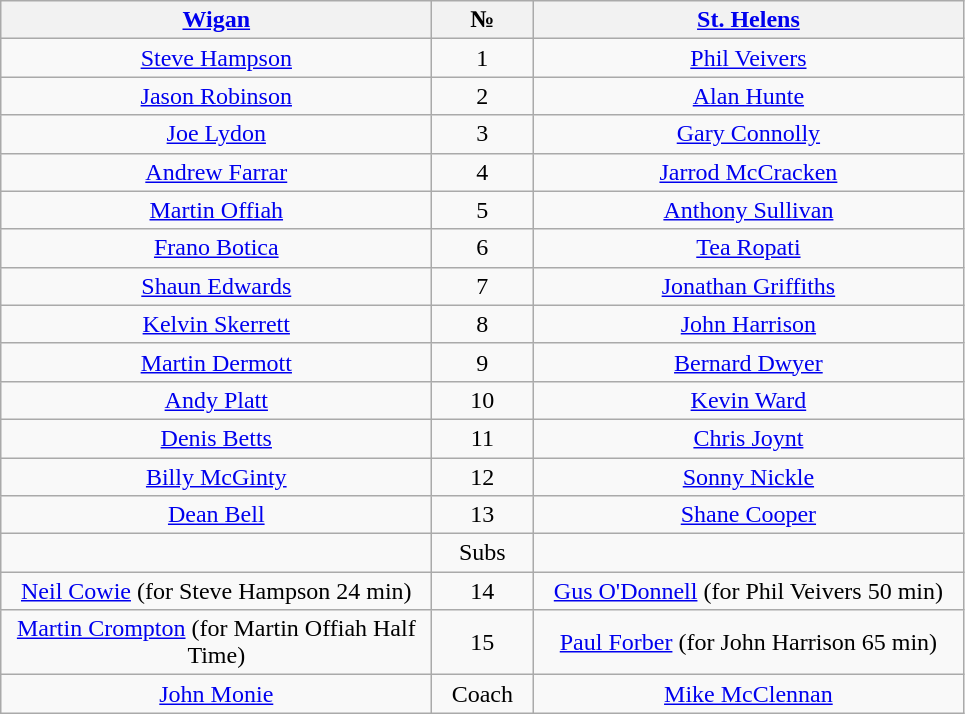<table class="wikitable" style="text-align:center;">
<tr>
<th width=280 abbr=winner><a href='#'>Wigan</a></th>
<th width=60 abbr="Number">№</th>
<th width=280 abbr=runner-up><a href='#'>St. Helens</a></th>
</tr>
<tr>
<td><a href='#'>Steve Hampson</a></td>
<td>1</td>
<td><a href='#'>Phil Veivers</a></td>
</tr>
<tr>
<td><a href='#'>Jason Robinson</a></td>
<td>2</td>
<td><a href='#'>Alan Hunte</a></td>
</tr>
<tr>
<td><a href='#'>Joe Lydon</a></td>
<td>3</td>
<td><a href='#'>Gary Connolly</a></td>
</tr>
<tr>
<td><a href='#'>Andrew Farrar</a></td>
<td>4</td>
<td><a href='#'>Jarrod McCracken</a></td>
</tr>
<tr>
<td><a href='#'>Martin Offiah</a></td>
<td>5</td>
<td><a href='#'>Anthony Sullivan</a></td>
</tr>
<tr>
<td><a href='#'>Frano Botica</a></td>
<td>6</td>
<td><a href='#'>Tea Ropati</a></td>
</tr>
<tr>
<td><a href='#'>Shaun Edwards</a></td>
<td>7</td>
<td><a href='#'>Jonathan Griffiths</a></td>
</tr>
<tr>
<td><a href='#'>Kelvin Skerrett</a></td>
<td>8</td>
<td><a href='#'>John Harrison</a></td>
</tr>
<tr>
<td><a href='#'>Martin Dermott</a></td>
<td>9</td>
<td><a href='#'>Bernard Dwyer</a></td>
</tr>
<tr>
<td><a href='#'>Andy Platt</a></td>
<td>10</td>
<td><a href='#'>Kevin Ward</a></td>
</tr>
<tr>
<td><a href='#'>Denis Betts</a></td>
<td>11</td>
<td><a href='#'>Chris Joynt</a></td>
</tr>
<tr>
<td><a href='#'>Billy McGinty</a></td>
<td>12</td>
<td><a href='#'>Sonny Nickle</a></td>
</tr>
<tr>
<td><a href='#'>Dean Bell</a></td>
<td>13</td>
<td><a href='#'>Shane Cooper</a></td>
</tr>
<tr>
<td></td>
<td>Subs</td>
<td></td>
</tr>
<tr>
<td><a href='#'>Neil Cowie</a> (for Steve Hampson 24 min)</td>
<td>14</td>
<td><a href='#'>Gus O'Donnell</a> (for Phil Veivers 50 min)</td>
</tr>
<tr>
<td><a href='#'>Martin Crompton</a> (for Martin Offiah Half Time)</td>
<td>15</td>
<td><a href='#'>Paul Forber</a> (for John Harrison 65 min)</td>
</tr>
<tr>
<td><a href='#'>John Monie</a></td>
<td>Coach</td>
<td><a href='#'>Mike McClennan</a></td>
</tr>
</table>
